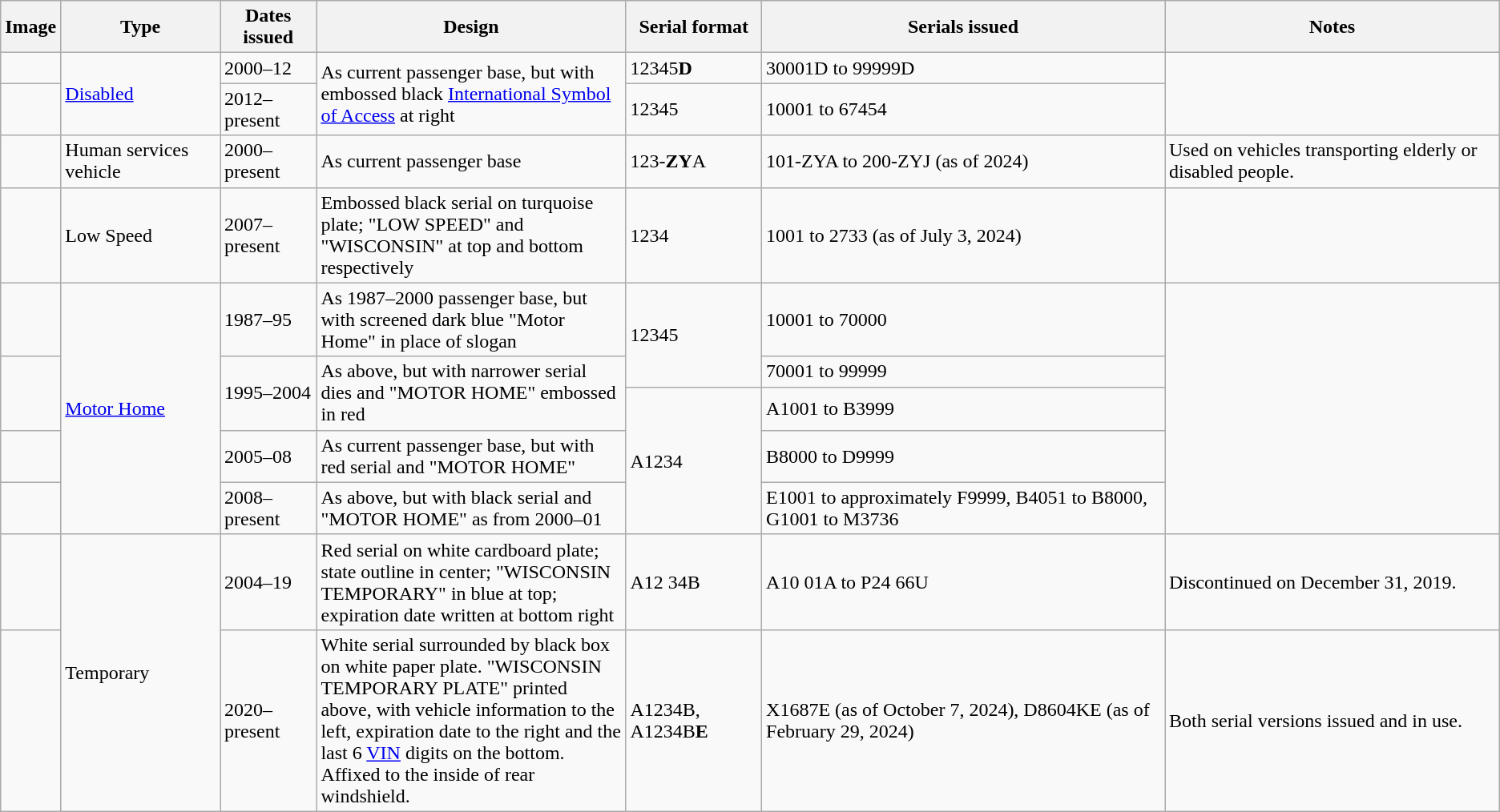<table class="wikitable">
<tr>
<th>Image</th>
<th>Type</th>
<th>Dates issued</th>
<th style="width:250px;">Design</th>
<th>Serial format</th>
<th>Serials issued</th>
<th>Notes</th>
</tr>
<tr>
<td></td>
<td rowspan="2"><a href='#'>Disabled</a></td>
<td>2000–12</td>
<td rowspan="2">As current passenger base, but with embossed black <a href='#'>International Symbol of Access</a> at right</td>
<td>12345<strong>D</strong></td>
<td>30001D to 99999D</td>
<td rowspan="2"></td>
</tr>
<tr>
<td></td>
<td>2012–present</td>
<td>12345</td>
<td>10001 to 67454 </td>
</tr>
<tr>
<td></td>
<td>Human services vehicle</td>
<td>2000–present</td>
<td>As current passenger base</td>
<td>123-<strong>ZY</strong>A</td>
<td>101-ZYA to 200-ZYJ (as of 2024)</td>
<td>Used on vehicles transporting elderly or disabled people.</td>
</tr>
<tr>
<td></td>
<td>Low Speed</td>
<td>2007–present</td>
<td>Embossed black serial on turquoise plate; "LOW SPEED" and "WISCONSIN" at top and bottom respectively</td>
<td>1234 </td>
<td>1001  to 2733  (as of July 3, 2024)</td>
<td></td>
</tr>
<tr>
<td></td>
<td rowspan="5"><a href='#'>Motor Home</a></td>
<td>1987–95</td>
<td>As 1987–2000 passenger base, but with screened dark blue "Motor Home" in place of slogan</td>
<td rowspan="2">12345</td>
<td>10001 to 70000</td>
<td rowspan="5"></td>
</tr>
<tr>
<td rowspan="2"></td>
<td rowspan="2">1995–2004</td>
<td rowspan="2">As above, but with narrower serial dies and "MOTOR HOME" embossed in red</td>
<td>70001 to 99999</td>
</tr>
<tr>
<td rowspan="3">A1234</td>
<td>A1001 to B3999</td>
</tr>
<tr>
<td></td>
<td>2005–08</td>
<td>As current passenger base, but with red serial and "MOTOR HOME"</td>
<td>B8000 to D9999</td>
</tr>
<tr>
<td></td>
<td>2008–present</td>
<td>As above, but with black serial and "MOTOR HOME" as from 2000–01</td>
<td>E1001 to approximately F9999, B4051 to B8000, G1001 to M3736 </td>
</tr>
<tr>
<td></td>
<td rowspan="2">Temporary</td>
<td>2004–19</td>
<td>Red serial on white cardboard plate; state outline in center; "WISCONSIN TEMPORARY" in blue at top; expiration date written at bottom right</td>
<td>A12 34B</td>
<td>A10 01A to P24 66U </td>
<td>Discontinued on December 31, 2019.</td>
</tr>
<tr>
<td></td>
<td>2020–present</td>
<td>White serial surrounded by black box on white paper plate. "WISCONSIN TEMPORARY PLATE" printed above, with vehicle information to the left, expiration date to the right and the last 6 <a href='#'>VIN</a> digits on the bottom. Affixed to the inside of rear windshield.</td>
<td>A1234B, A1234B<strong>E</strong></td>
<td>X1687E (as of October 7, 2024), D8604KE (as of February 29, 2024)</td>
<td>Both serial versions issued and in use.</td>
</tr>
</table>
